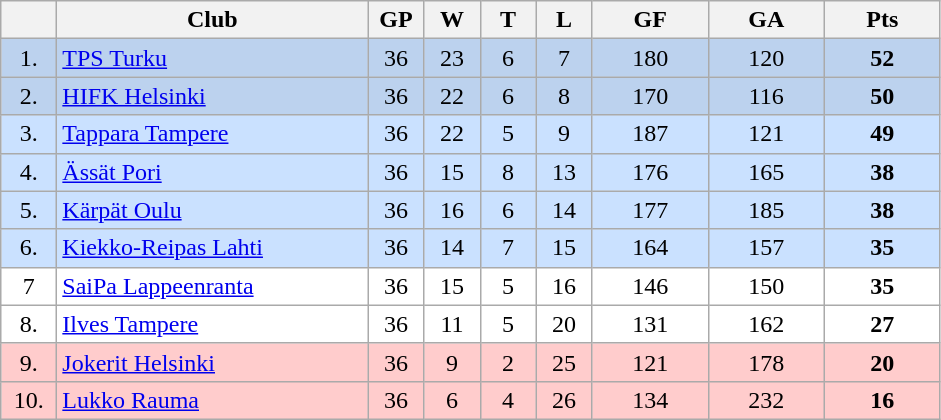<table class="wikitable">
<tr>
<th width="30"></th>
<th width="200">Club</th>
<th width="30">GP</th>
<th width="30">W</th>
<th width="30">T</th>
<th width="30">L</th>
<th width="70">GF</th>
<th width="70">GA</th>
<th width="70">Pts</th>
</tr>
<tr bgcolor="#BCD2EE" align="center">
<td>1.</td>
<td align="left"><a href='#'>TPS Turku</a></td>
<td>36</td>
<td>23</td>
<td>6</td>
<td>7</td>
<td>180</td>
<td>120</td>
<td><strong>52</strong></td>
</tr>
<tr bgcolor="#BCD2EE" align="center">
<td>2.</td>
<td align="left"><a href='#'>HIFK Helsinki</a></td>
<td>36</td>
<td>22</td>
<td>6</td>
<td>8</td>
<td>170</td>
<td>116</td>
<td><strong>50</strong></td>
</tr>
<tr bgcolor="#CAE1FF" align="center">
<td>3.</td>
<td align="left"><a href='#'>Tappara Tampere</a></td>
<td>36</td>
<td>22</td>
<td>5</td>
<td>9</td>
<td>187</td>
<td>121</td>
<td><strong>49</strong></td>
</tr>
<tr bgcolor="#CAE1FF" align="center">
<td>4.</td>
<td align="left"><a href='#'>Ässät Pori</a></td>
<td>36</td>
<td>15</td>
<td>8</td>
<td>13</td>
<td>176</td>
<td>165</td>
<td><strong>38</strong></td>
</tr>
<tr bgcolor="#CAE1FF" align="center">
<td>5.</td>
<td align="left"><a href='#'>Kärpät Oulu</a></td>
<td>36</td>
<td>16</td>
<td>6</td>
<td>14</td>
<td>177</td>
<td>185</td>
<td><strong>38</strong></td>
</tr>
<tr bgcolor="#CAE1FF" align="center">
<td>6.</td>
<td align="left"><a href='#'>Kiekko-Reipas Lahti</a></td>
<td>36</td>
<td>14</td>
<td>7</td>
<td>15</td>
<td>164</td>
<td>157</td>
<td><strong>35</strong></td>
</tr>
<tr bgcolor="#FFFFFF" align="center">
<td>7</td>
<td align="left"><a href='#'>SaiPa Lappeenranta</a></td>
<td>36</td>
<td>15</td>
<td>5</td>
<td>16</td>
<td>146</td>
<td>150</td>
<td><strong>35</strong></td>
</tr>
<tr bgcolor="#FFFFFF" align="center">
<td>8.</td>
<td align="left"><a href='#'>Ilves Tampere</a></td>
<td>36</td>
<td>11</td>
<td>5</td>
<td>20</td>
<td>131</td>
<td>162</td>
<td><strong>27</strong></td>
</tr>
<tr bgcolor="#ffcccc" align="center">
<td>9.</td>
<td align="left"><a href='#'>Jokerit Helsinki</a></td>
<td>36</td>
<td>9</td>
<td>2</td>
<td>25</td>
<td>121</td>
<td>178</td>
<td><strong>20</strong></td>
</tr>
<tr bgcolor="#ffcccc" align="center">
<td>10.</td>
<td align="left"><a href='#'>Lukko Rauma</a></td>
<td>36</td>
<td>6</td>
<td>4</td>
<td>26</td>
<td>134</td>
<td>232</td>
<td><strong>16</strong></td>
</tr>
</table>
